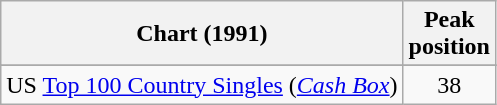<table class="wikitable sortable">
<tr>
<th align="left">Chart (1991)</th>
<th align="center">Peak<br>position</th>
</tr>
<tr>
</tr>
<tr>
</tr>
<tr>
<td align="left">US <a href='#'>Top 100 Country Singles</a> (<em><a href='#'>Cash Box</a></em>)</td>
<td style="text-align:center;">38</td>
</tr>
</table>
